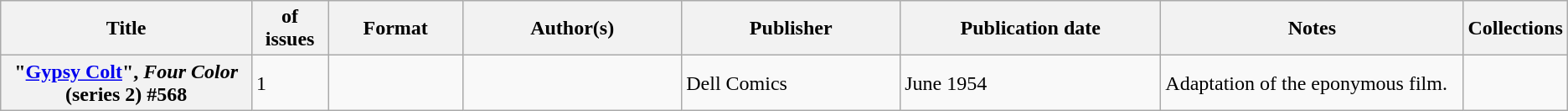<table class="wikitable">
<tr>
<th>Title</th>
<th style="width:40pt"> of issues</th>
<th style="width:75pt">Format</th>
<th style="width:125pt">Author(s)</th>
<th style="width:125pt">Publisher</th>
<th style="width:150pt">Publication date</th>
<th style="width:175pt">Notes</th>
<th>Collections</th>
</tr>
<tr>
<th>"<a href='#'>Gypsy Colt</a>", <em>Four Color</em> (series 2) #568</th>
<td>1</td>
<td></td>
<td></td>
<td>Dell Comics</td>
<td>June 1954</td>
<td>Adaptation of the eponymous film.</td>
<td></td>
</tr>
</table>
